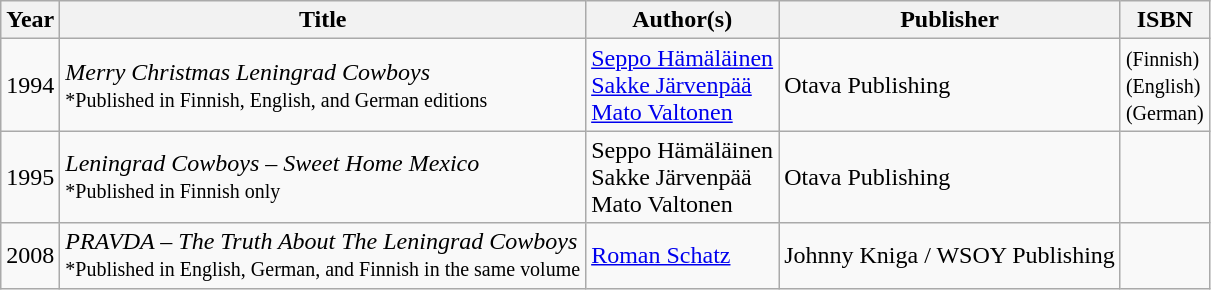<table class="wikitable">
<tr>
<th>Year</th>
<th>Title</th>
<th>Author(s)</th>
<th>Publisher</th>
<th>ISBN</th>
</tr>
<tr>
<td>1994</td>
<td><em>Merry Christmas Leningrad Cowboys</em><br><small>*Published in Finnish, English, and German editions</small></td>
<td><a href='#'>Seppo Hämäläinen</a><br><a href='#'>Sakke Järvenpää</a><br><a href='#'>Mato Valtonen</a></td>
<td>Otava Publishing</td>
<td> <small>(Finnish)</small><br> <small>(English)</small><br> <small>(German)</small></td>
</tr>
<tr>
<td>1995</td>
<td><em>Leningrad Cowboys – Sweet Home Mexico</em><br><small>*Published in Finnish only</small></td>
<td>Seppo Hämäläinen<br>Sakke Järvenpää<br>Mato Valtonen</td>
<td>Otava Publishing</td>
<td></td>
</tr>
<tr>
<td>2008</td>
<td><em>PRAVDA – The Truth About The Leningrad Cowboys</em><br><small>*Published in English, German, and Finnish in the same volume</small></td>
<td><a href='#'>Roman Schatz</a></td>
<td>Johnny Kniga / WSOY Publishing</td>
<td></td>
</tr>
</table>
